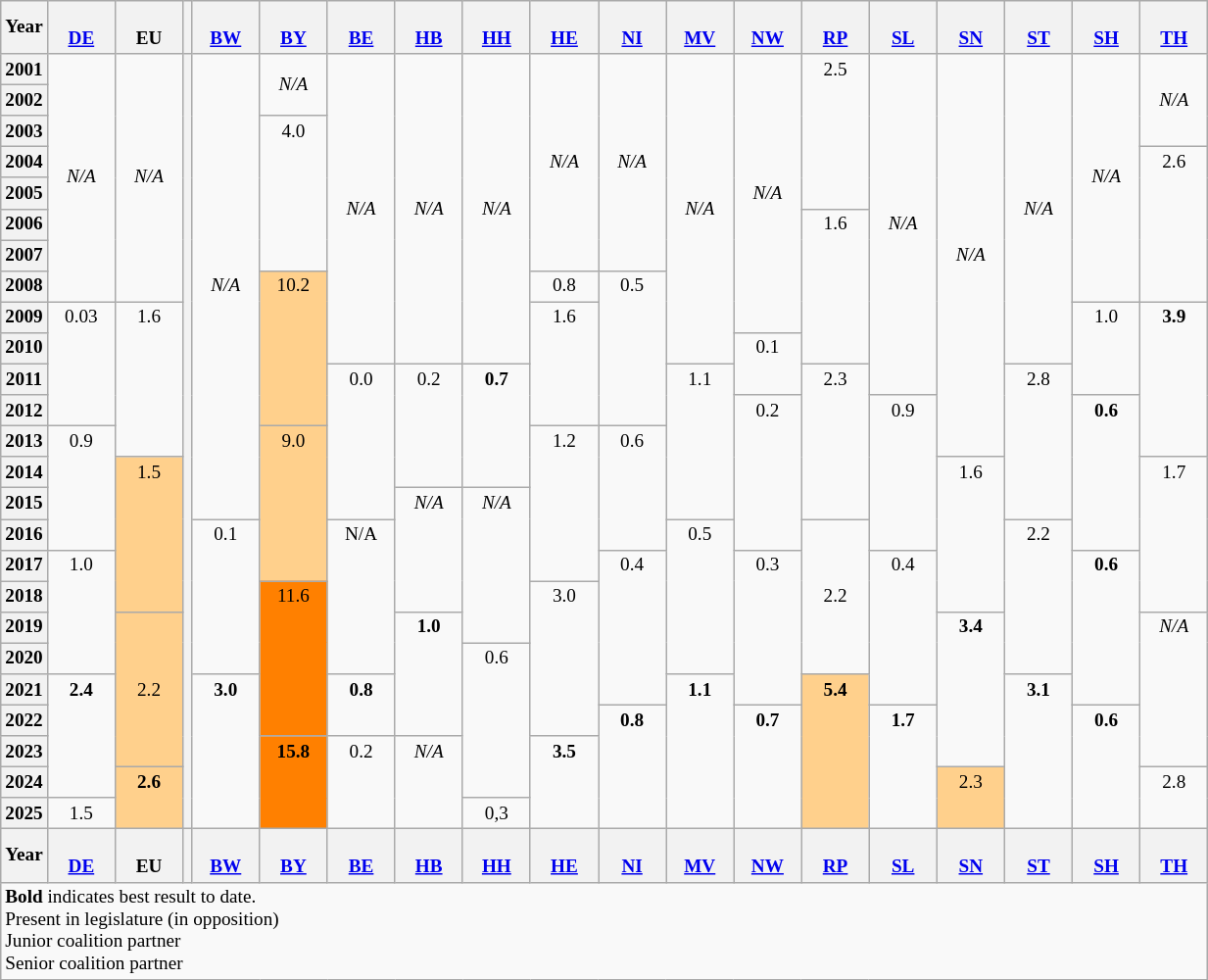<table class="wikitable" style="font-size:80%; text-align:center">
<tr>
<th>Year</th>
<th style="width:40px;"><br><a href='#'>DE</a></th>
<th style="width:40px;"><br>EU</th>
<th class="unsortable"></th>
<th style="width:40px;"><br><a href='#'>BW</a></th>
<th style="width:40px;"><br><a href='#'>BY</a></th>
<th style="width:40px;"><br><a href='#'>BE</a></th>
<th style="width:40px;"><br><a href='#'>HB</a></th>
<th style="width:40px;"><br><a href='#'>HH</a></th>
<th style="width:40px;"><br><a href='#'>HE</a></th>
<th style="width:40px;"><br><a href='#'>NI</a></th>
<th style="width:40px;"><br><a href='#'>MV</a></th>
<th style="width:40px;"><br><a href='#'>NW</a></th>
<th style="width:40px;"><br><a href='#'>RP</a></th>
<th style="width:40px;"><br><a href='#'>SL</a></th>
<th style="width:40px;"><br><a href='#'>SN</a></th>
<th style="width:40px;"><br><a href='#'>ST</a></th>
<th style="width:40px;"><br><a href='#'>SH</a></th>
<th style="width:40px;"><br><a href='#'>TH</a></th>
</tr>
<tr>
<th>2001</th>
<td rowspan="8"><em>N/A</em></td>
<td rowspan="8"><em>N/A</em></td>
<th rowspan="25"></th>
<td rowspan="15"><em>N/A</em></td>
<td rowspan="2"><em>N/A</em></td>
<td rowspan="10"><em>N/A</em></td>
<td rowspan="10"><em>N/A</em></td>
<td rowspan="10"><em>N/A</em></td>
<td rowspan="7"><em>N/A</em></td>
<td rowspan="7"><em>N/A</em></td>
<td rowspan="10"><em>N/A</em></td>
<td rowspan="9"><em>N/A</em></td>
<td rowspan="5" style="vertical-align:top"> 2.5</td>
<td rowspan="11"><em>N/A</em></td>
<td rowspan="13"><em>N/A</em></td>
<td rowspan="10"><em>N/A</em></td>
<td rowspan="8"><em>N/A</em></td>
<td rowspan="3"><em>N/A</em></td>
</tr>
<tr>
<th>2002</th>
</tr>
<tr>
<th>2003</th>
<td rowspan="5" style="vertical-align:top"> 4.0</td>
</tr>
<tr>
<th>2004</th>
<td rowspan="5" style="vertical-align:top"> 2.6</td>
</tr>
<tr>
<th>2005</th>
</tr>
<tr>
<th>2006</th>
<td rowspan="5" style="vertical-align:top"> 1.6</td>
</tr>
<tr>
<th>2007</th>
</tr>
<tr>
<th>2008</th>
<td rowspan="5" bgcolor="#FFD08C" style="vertical-align:top"> 10.2</td>
<td style="vertical-align:top"> 0.8</td>
<td rowspan="5" style="vertical-align:top"> 0.5</td>
</tr>
<tr>
<th>2009</th>
<td rowspan="4" style="vertical-align:top"> 0.03</td>
<td rowspan="5" style="vertical-align:top"> 1.6</td>
<td rowspan="4" style="vertical-align:top"> 1.6</td>
<td rowspan="3" style="vertical-align:top"> 1.0</td>
<td rowspan="5" style="vertical-align:top"><strong> 3.9</strong></td>
</tr>
<tr>
<th>2010</th>
<td rowspan="2" style="vertical-align:top"> 0.1</td>
</tr>
<tr>
<th>2011</th>
<td rowspan="5" style="vertical-align:top"> 0.0</td>
<td rowspan="4" style="vertical-align:top"> 0.2</td>
<td rowspan="4" style="vertical-align:top"><strong> 0.7</strong></td>
<td rowspan="5" style="vertical-align:top"> 1.1</td>
<td rowspan="5" style="vertical-align:top"> 2.3</td>
<td rowspan="5" style="vertical-align:top"> 2.8</td>
</tr>
<tr>
<th>2012</th>
<td rowspan="5" style="vertical-align:top"> 0.2</td>
<td rowspan="5" style="vertical-align:top"> 0.9</td>
<td rowspan="5" style="vertical-align:top"><strong> 0.6</strong></td>
</tr>
<tr>
<th>2013</th>
<td rowspan="4" style="vertical-align:top"> 0.9</td>
<td rowspan="5" bgcolor="#FFD08C" style="vertical-align:top"> 9.0</td>
<td rowspan="5" style="vertical-align:top"> 1.2</td>
<td rowspan="4" style="vertical-align:top"> 0.6</td>
</tr>
<tr>
<th>2014</th>
<td rowspan="5" bgcolor="#FFD08C" style="vertical-align:top"> 1.5</td>
<td rowspan="5" style="vertical-align:top"> 1.6</td>
<td rowspan="5" style="vertical-align:top"> 1.7</td>
</tr>
<tr>
<th>2015</th>
<td rowspan="4" style="vertical-align:top"> <em>N/A</em></td>
<td rowspan="5" style="vertical-align:top"> <em>N/A</em></td>
</tr>
<tr>
<th>2016</th>
<td rowspan="5" style="vertical-align:top"> 0.1</td>
<td rowspan="5" style="vertical-align:top"> N/A</td>
<td rowspan="5" style="vertical-align:top"> 0.5</td>
<td rowspan="5" v> 2.2</td>
<td rowspan="5" style="vertical-align:top"> 2.2</td>
</tr>
<tr>
<th>2017</th>
<td rowspan="4" style="vertical-align:top"> 1.0</td>
<td rowspan="5" style="vertical-align:top"> 0.4</td>
<td rowspan="5" style="vertical-align:top"> 0.3</td>
<td rowspan="5" style="vertical-align:top"> 0.4</td>
<td rowspan="5" style="vertical-align:top"><strong> 0.6</strong></td>
</tr>
<tr>
<th>2018</th>
<td bgcolor="#FF8000" style="vertical-align:top"> 11.6</td>
<td rowspan="5" style="vertical-align:top"> 3.0</td>
</tr>
<tr>
<th>2019</th>
<td rowspan="5" bgcolor="#FFD08C"> 2.2</td>
<td rowspan="4" bgcolor="#FF8000" style="border-top-style:hidden"></td>
<td rowspan="4" style="vertical-align:top"><strong> 1.0</strong></td>
<td rowspan="5" style="vertical-align:top"><strong> 3.4</strong></td>
<td rowspan="5" style="vertical-align:top"> <em>N/A</em></td>
</tr>
<tr>
<th>2020</th>
<td rowspan="5" style="vertical-align:top"> 0.6</td>
</tr>
<tr>
<th>2021</th>
<td rowspan="4" style="vertical-align:top"> <strong>2.4</strong></td>
<td rowspan="5" style="vertical-align:top"><strong> 3.0</strong></td>
<td rowspan="2" style="vertical-align:top"><strong> 0.8</strong></td>
<td rowspan="5" style="vertical-align:top"><strong> 1.1</strong></td>
<td rowspan="5" bgcolor="#FFD08C" style="vertical-align:top"><strong> 5.4</strong></td>
<td rowspan="5" style="vertical-align:top"><strong> 3.1</strong></td>
</tr>
<tr>
<th>2022</th>
<td rowspan="4" style="vertical-align:top"><strong> 0.8</strong></td>
<td rowspan="4" style="vertical-align:top"><strong> 0.7</strong></td>
<td rowspan="4" style="vertical-align:top"><strong> 1.7</strong></td>
<td rowspan="4" style="vertical-align:top"><strong> 0.6</strong></td>
</tr>
<tr>
<th>2023</th>
<td bgcolor="#FF8000" style="vertical-align:top"><strong> 15.8</strong></td>
<td rowspan="3" style="vertical-align:top"> 0.2</td>
<td rowspan="3" style="vertical-align:top"> <em>N/A</em></td>
<td rowspan="3" style="vertical-align:top"><strong> 3.5</strong></td>
</tr>
<tr>
<th>2024</th>
<td rowspan="2" bgcolor="#FFD08C" style="vertical-align:top"> <strong>2.6</strong></td>
<td rowspan="2" bgcolor="#FF8000" style="border-top-style:hidden"></td>
<td rowspan="2" bgcolor="#FFD08C" style="vertical-align:top"> 2.3</td>
<td rowspan="2" style="vertical-align:top"> 2.8</td>
</tr>
<tr class="sortbottom">
<th>2025</th>
<td style="vertical-align:top"> 1.5</td>
<td style="vertical-align:top"> 0,3</td>
</tr>
<tr>
<th>Year</th>
<th><br><a href='#'>DE</a></th>
<th><br>EU</th>
<th></th>
<th><br><a href='#'>BW</a></th>
<th><br><a href='#'>BY</a></th>
<th><br><a href='#'>BE</a></th>
<th><br><a href='#'>HB</a></th>
<th><br><a href='#'>HH</a></th>
<th><br><a href='#'>HE</a></th>
<th><br><a href='#'>NI</a></th>
<th><br><a href='#'>MV</a></th>
<th><br><a href='#'>NW</a></th>
<th><br><a href='#'>RP</a></th>
<th><br><a href='#'>SL</a></th>
<th><br><a href='#'>SN</a></th>
<th><br><a href='#'>ST</a></th>
<th><br><a href='#'>SH</a></th>
<th><br><a href='#'>TH</a></th>
</tr>
<tr class="sortbottom">
<td colspan="19" align="left"><strong>Bold</strong> indicates best result to date.<br> Present in legislature (in opposition)<br> Junior coalition partner<br> Senior coalition partner</td>
</tr>
</table>
